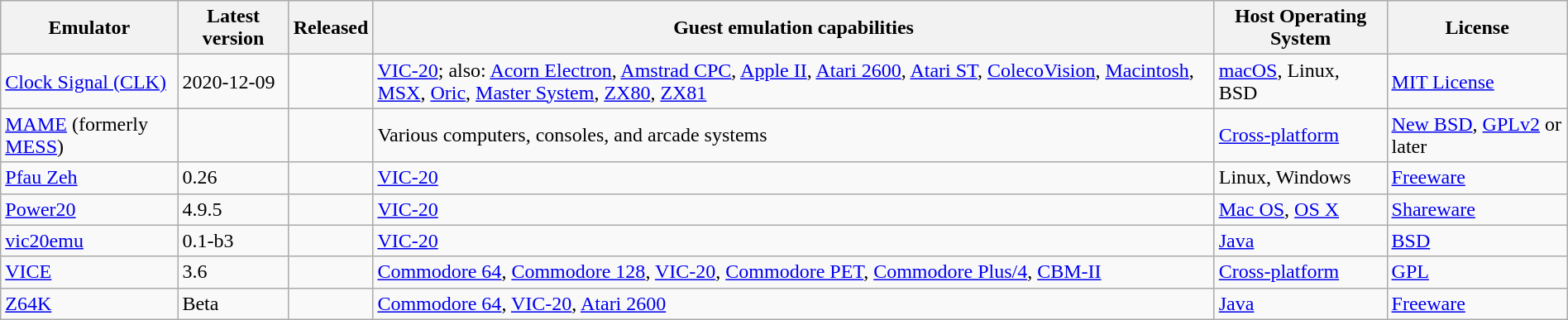<table class="wikitable sortable" style="width:100%">
<tr>
<th>Emulator</th>
<th>Latest version</th>
<th>Released</th>
<th>Guest emulation capabilities</th>
<th>Host Operating System</th>
<th>License</th>
</tr>
<tr>
<td><a href='#'>Clock Signal (CLK)</a></td>
<td>2020-12-09</td>
<td></td>
<td><a href='#'>VIC-20</a>; also: <a href='#'>Acorn Electron</a>, <a href='#'>Amstrad CPC</a>, <a href='#'>Apple II</a>, <a href='#'>Atari 2600</a>, <a href='#'>Atari ST</a>, <a href='#'>ColecoVision</a>, <a href='#'>Macintosh</a>, <a href='#'>MSX</a>, <a href='#'>Oric</a>, <a href='#'>Master System</a>, <a href='#'>ZX80</a>, <a href='#'>ZX81</a></td>
<td><a href='#'>macOS</a>, Linux, BSD</td>
<td><a href='#'>MIT License</a></td>
</tr>
<tr>
<td><a href='#'>MAME</a> (formerly <a href='#'>MESS</a>)</td>
<td></td>
<td></td>
<td>Various computers, consoles, and arcade systems</td>
<td><a href='#'>Cross-platform</a></td>
<td><a href='#'>New BSD</a>, <a href='#'>GPLv2</a> or later</td>
</tr>
<tr>
<td><a href='#'>Pfau Zeh</a></td>
<td>0.26</td>
<td></td>
<td><a href='#'>VIC-20</a></td>
<td>Linux, Windows</td>
<td><a href='#'>Freeware</a></td>
</tr>
<tr>
<td><a href='#'>Power20</a></td>
<td>4.9.5</td>
<td></td>
<td><a href='#'>VIC-20</a></td>
<td><a href='#'>Mac OS</a>, <a href='#'>OS X</a></td>
<td><a href='#'>Shareware</a></td>
</tr>
<tr>
<td><a href='#'>vic20emu</a></td>
<td>0.1-b3</td>
<td></td>
<td><a href='#'>VIC-20</a></td>
<td><a href='#'>Java</a></td>
<td><a href='#'>BSD</a></td>
</tr>
<tr>
<td><a href='#'>VICE</a></td>
<td>3.6</td>
<td></td>
<td><a href='#'>Commodore 64</a>, <a href='#'>Commodore 128</a>, <a href='#'>VIC-20</a>, <a href='#'>Commodore PET</a>, <a href='#'>Commodore Plus/4</a>, <a href='#'>CBM-II</a></td>
<td><a href='#'>Cross-platform</a></td>
<td><a href='#'>GPL</a></td>
</tr>
<tr>
<td><a href='#'>Z64K</a></td>
<td>Beta</td>
<td></td>
<td><a href='#'>Commodore 64</a>, <a href='#'>VIC-20</a>, <a href='#'>Atari 2600</a></td>
<td><a href='#'>Java</a></td>
<td><a href='#'>Freeware</a></td>
</tr>
</table>
